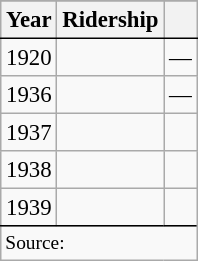<table class="wikitable sortable" style="border-spacing: 1px; text-align:center; font-size:95%;">
<tr>
</tr>
<tr>
<th style="border-bottom:1px solid black">Year</th>
<th style="border-bottom:1px solid black">Ridership</th>
<th style="border-bottom:1px solid black"></th>
</tr>
<tr>
<td>1920</td>
<td></td>
<td>—</td>
</tr>
<tr>
<td>1936</td>
<td></td>
<td>—</td>
</tr>
<tr>
<td>1937</td>
<td></td>
<td></td>
</tr>
<tr>
<td>1938</td>
<td></td>
<td></td>
</tr>
<tr>
<td>1939</td>
<td></td>
<td></td>
</tr>
<tr>
</tr>
<tr class="sortbottom">
<td colspan="3" style="border-top:1px solid black; font-size:85%; text-align:left">Source:</td>
</tr>
</table>
